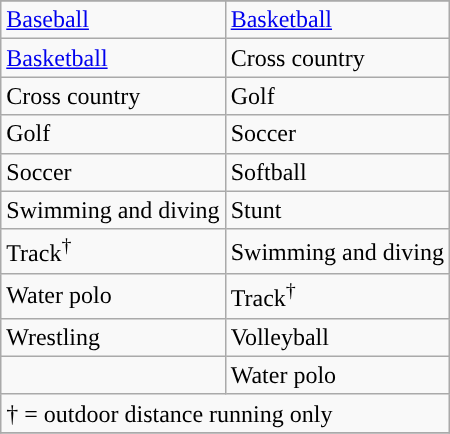<table class="wikitable">
<tr>
</tr>
<tr>
<td><a href='#'>Baseball</a></td>
<td><a href='#'>Basketball</a></td>
</tr>
<tr>
<td><a href='#'>Basketball</a></td>
<td>Cross country</td>
</tr>
<tr>
<td>Cross country</td>
<td>Golf</td>
</tr>
<tr>
<td>Golf</td>
<td>Soccer</td>
</tr>
<tr>
<td>Soccer</td>
<td>Softball</td>
</tr>
<tr>
<td>Swimming and diving</td>
<td>Stunt</td>
</tr>
<tr>
<td>Track<sup>†</sup></td>
<td>Swimming and diving</td>
</tr>
<tr>
<td>Water polo</td>
<td>Track<sup>†</sup></td>
</tr>
<tr>
<td>Wrestling</td>
<td>Volleyball</td>
</tr>
<tr>
<td></td>
<td>Water polo</td>
</tr>
<tr>
<td colspan="2">† = outdoor distance running only</td>
</tr>
<tr>
</tr>
</table>
